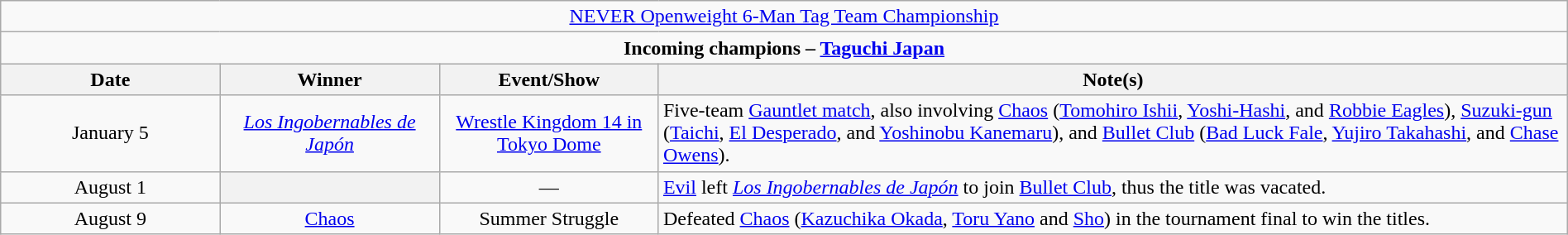<table class="wikitable" style="text-align:center; width:100%;">
<tr>
<td colspan="4" style="text-align: center;"><a href='#'>NEVER Openweight 6-Man Tag Team Championship</a></td>
</tr>
<tr>
<td colspan="4" style="text-align: center;"><strong>Incoming champions – <a href='#'>Taguchi Japan</a> </strong></td>
</tr>
<tr>
<th width=14%>Date</th>
<th width=14%>Winner</th>
<th width=14%>Event/Show</th>
<th width=58%>Note(s)</th>
</tr>
<tr>
<td>January 5</td>
<td><em><a href='#'>Los Ingobernables de Japón</a></em><br></td>
<td><a href='#'>Wrestle Kingdom 14 in Tokyo Dome</a><br></td>
<td style="text-align: left;">Five-team <a href='#'>Gauntlet match</a>, also involving <a href='#'>Chaos</a> (<a href='#'>Tomohiro Ishii</a>, <a href='#'>Yoshi-Hashi</a>, and <a href='#'>Robbie Eagles</a>), <a href='#'>Suzuki-gun</a> (<a href='#'>Taichi</a>, <a href='#'>El Desperado</a>, and <a href='#'>Yoshinobu Kanemaru</a>), and <a href='#'>Bullet Club</a> (<a href='#'>Bad Luck Fale</a>, <a href='#'>Yujiro Takahashi</a>, and <a href='#'>Chase Owens</a>).</td>
</tr>
<tr>
<td>August 1</td>
<th></th>
<td>—</td>
<td align=left><a href='#'>Evil</a> left <em><a href='#'>Los Ingobernables de Japón</a></em> to join <a href='#'>Bullet Club</a>, thus the title was vacated.</td>
</tr>
<tr>
<td>August 9</td>
<td><a href='#'>Chaos</a><br></td>
<td>Summer Struggle</td>
<td align=left>Defeated <a href='#'>Chaos</a> (<a href='#'>Kazuchika Okada</a>, <a href='#'>Toru Yano</a> and <a href='#'>Sho</a>) in the tournament final to win the titles.</td>
</tr>
</table>
